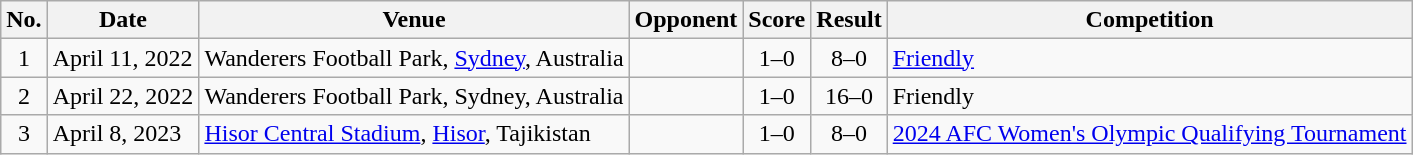<table class="wikitable sortable">
<tr>
<th scope="col">No.</th>
<th scope="col">Date</th>
<th scope="col">Venue</th>
<th scope="col">Opponent</th>
<th scope="col">Score</th>
<th scope="col">Result</th>
<th scope="col">Competition</th>
</tr>
<tr>
<td style="text-align:center">1</td>
<td>April 11, 2022</td>
<td>Wanderers Football Park, <a href='#'>Sydney</a>, Australia</td>
<td></td>
<td style="text-align:center">1–0</td>
<td style="text-align:center">8–0</td>
<td><a href='#'>Friendly</a></td>
</tr>
<tr>
<td style="text-align:center">2</td>
<td>April 22, 2022</td>
<td>Wanderers Football Park, Sydney, Australia</td>
<td></td>
<td style="text-align:center">1–0</td>
<td style="text-align:center">16–0</td>
<td>Friendly</td>
</tr>
<tr>
<td style="text-align:center">3</td>
<td>April 8, 2023</td>
<td><a href='#'>Hisor Central Stadium</a>, <a href='#'>Hisor</a>, Tajikistan</td>
<td></td>
<td style="text-align:center">1–0</td>
<td style="text-align:center">8–0</td>
<td><a href='#'>2024 AFC Women's Olympic Qualifying Tournament</a></td>
</tr>
</table>
